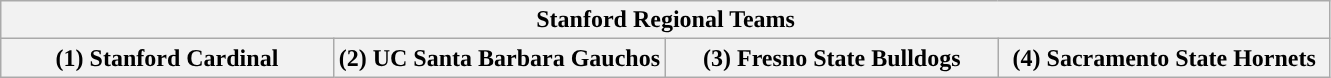<table class="wikitable">
<tr>
<th colspan=4>Stanford Regional Teams</th>
</tr>
<tr>
<th style="width: 25%; ">(1) Stanford Cardinal</th>
<th style="width: 25%; ">(2) UC Santa Barbara Gauchos</th>
<th style="width: 25%; ">(3) Fresno State Bulldogs</th>
<th style="width: 25%; ">(4) Sacramento State Hornets</th>
</tr>
</table>
